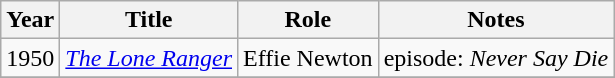<table class="wikitable sortable">
<tr>
<th>Year</th>
<th>Title</th>
<th>Role</th>
<th class="unsortable">Notes</th>
</tr>
<tr>
<td>1950</td>
<td><em><a href='#'>The Lone Ranger</a></em></td>
<td>Effie Newton</td>
<td>episode: <em>Never Say Die</em></td>
</tr>
<tr>
</tr>
</table>
